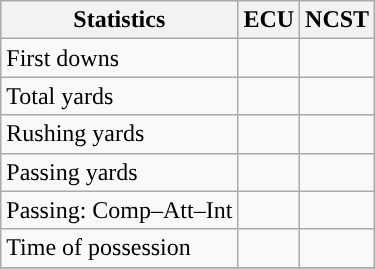<table class="wikitable" style="float: left;">
<tr>
<th>Statistics</th>
<th>ECU</th>
<th>NCST</th>
</tr>
<tr>
<td>First downs</td>
<td></td>
<td></td>
</tr>
<tr>
<td>Total yards</td>
<td></td>
<td></td>
</tr>
<tr>
<td>Rushing yards</td>
<td></td>
<td></td>
</tr>
<tr>
<td>Passing yards</td>
<td></td>
<td></td>
</tr>
<tr>
<td>Passing: Comp–Att–Int</td>
<td></td>
<td></td>
</tr>
<tr>
<td>Time of possession</td>
<td></td>
<td></td>
</tr>
<tr>
</tr>
</table>
